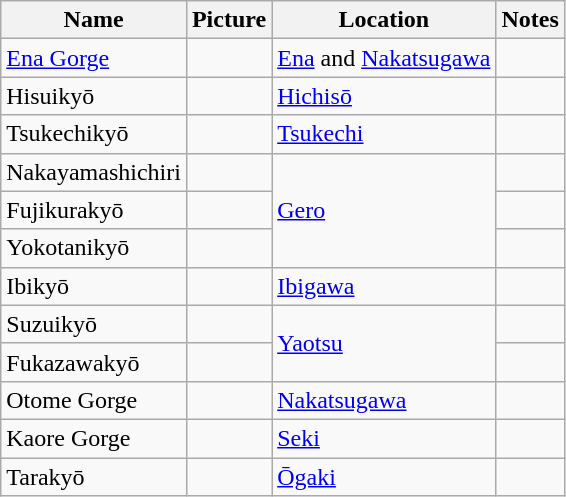<table class="wikitable">
<tr>
<th>Name</th>
<th>Picture</th>
<th>Location</th>
<th>Notes</th>
</tr>
<tr>
<td><a href='#'>Ena Gorge</a></td>
<td></td>
<td><a href='#'>Ena</a> and <a href='#'>Nakatsugawa</a></td>
<td></td>
</tr>
<tr>
<td>Hisuikyō</td>
<td></td>
<td><a href='#'>Hichisō</a></td>
<td></td>
</tr>
<tr>
<td>Tsukechikyō</td>
<td></td>
<td><a href='#'>Tsukechi</a></td>
<td></td>
</tr>
<tr>
<td>Nakayamashichiri</td>
<td></td>
<td rowspan=3><a href='#'>Gero</a></td>
<td></td>
</tr>
<tr>
<td>Fujikurakyō</td>
<td></td>
<td></td>
</tr>
<tr>
<td>Yokotanikyō</td>
<td></td>
<td></td>
</tr>
<tr>
<td>Ibikyō</td>
<td></td>
<td><a href='#'>Ibigawa</a></td>
<td></td>
</tr>
<tr>
<td>Suzuikyō</td>
<td></td>
<td rowspan=2><a href='#'>Yaotsu</a></td>
<td></td>
</tr>
<tr>
<td>Fukazawakyō</td>
<td></td>
<td></td>
</tr>
<tr>
<td>Otome Gorge</td>
<td></td>
<td><a href='#'>Nakatsugawa</a></td>
<td></td>
</tr>
<tr>
<td>Kaore Gorge</td>
<td></td>
<td><a href='#'>Seki</a></td>
<td></td>
</tr>
<tr>
<td>Tarakyō</td>
<td></td>
<td><a href='#'>Ōgaki</a></td>
<td></td>
</tr>
</table>
